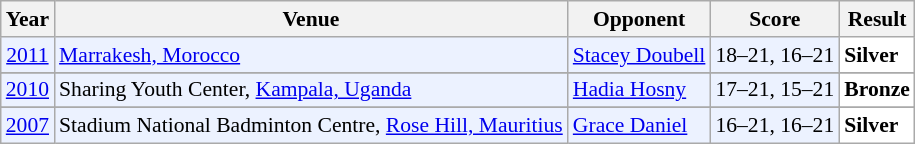<table class="sortable wikitable" style="font-size: 90%;">
<tr>
<th>Year</th>
<th>Venue</th>
<th>Opponent</th>
<th>Score</th>
<th>Result</th>
</tr>
<tr style="background:#ECF2FF">
<td align="center"><a href='#'>2011</a></td>
<td align="left"><a href='#'>Marrakesh, Morocco</a></td>
<td align="left"> <a href='#'>Stacey Doubell</a></td>
<td align="left">18–21, 16–21</td>
<td style="text-align:left; background:white"> <strong>Silver</strong></td>
</tr>
<tr>
</tr>
<tr style="background:#ECF2FF">
<td align="center"><a href='#'>2010</a></td>
<td align="left">Sharing Youth Center, <a href='#'>Kampala, Uganda</a></td>
<td align="left"> <a href='#'>Hadia Hosny</a></td>
<td align="left">17–21, 15–21</td>
<td style="text-align:left; background:white"> <strong>Bronze</strong></td>
</tr>
<tr>
</tr>
<tr style="background:#ECF2FF">
<td align="center"><a href='#'>2007</a></td>
<td align="left">Stadium National Badminton Centre, <a href='#'>Rose Hill, Mauritius</a></td>
<td align="left"> <a href='#'>Grace Daniel</a></td>
<td align="left">16–21, 16–21</td>
<td style="text-align:left; background:white"> <strong>Silver</strong></td>
</tr>
</table>
